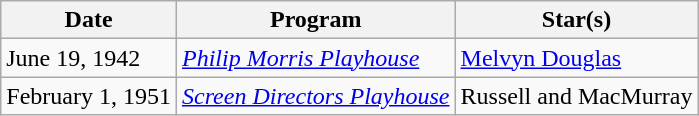<table class="wikitable">
<tr>
<th>Date</th>
<th>Program</th>
<th>Star(s)</th>
</tr>
<tr>
<td>June 19, 1942</td>
<td><em><a href='#'>Philip Morris Playhouse</a></em></td>
<td><a href='#'>Melvyn Douglas</a></td>
</tr>
<tr>
<td>February 1, 1951</td>
<td><em><a href='#'>Screen Directors Playhouse</a></em></td>
<td>Russell and MacMurray</td>
</tr>
</table>
